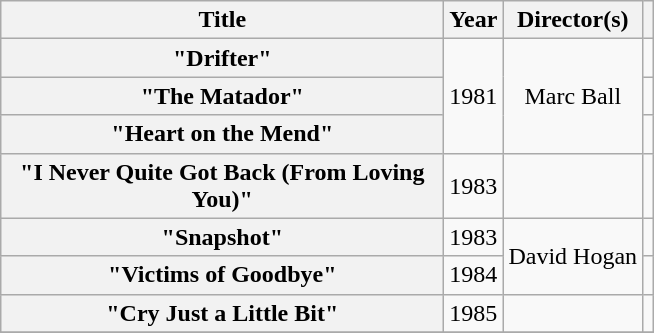<table class="wikitable plainrowheaders" style="text-align:center;" border="1">
<tr>
<th scope="col" style="width:18em;">Title</th>
<th scope="col">Year</th>
<th scope="col">Director(s)</th>
<th></th>
</tr>
<tr>
<th scope="row">"Drifter"</th>
<td rowspan="3">1981</td>
<td rowspan="3">Marc Ball</td>
<td></td>
</tr>
<tr>
<th scope="row">"The Matador"</th>
<td></td>
</tr>
<tr>
<th scope="row">"Heart on the Mend"</th>
<td></td>
</tr>
<tr>
<th scope="row">"I Never Quite Got Back (From Loving You)"</th>
<td>1983</td>
<td></td>
<td></td>
</tr>
<tr>
<th scope="row">"Snapshot"</th>
<td>1983</td>
<td rowspan="2">David Hogan</td>
<td></td>
</tr>
<tr>
<th scope="row">"Victims of Goodbye"</th>
<td>1984</td>
<td></td>
</tr>
<tr>
<th scope="row">"Cry Just a Little Bit"</th>
<td>1985</td>
<td></td>
<td></td>
</tr>
<tr>
</tr>
</table>
